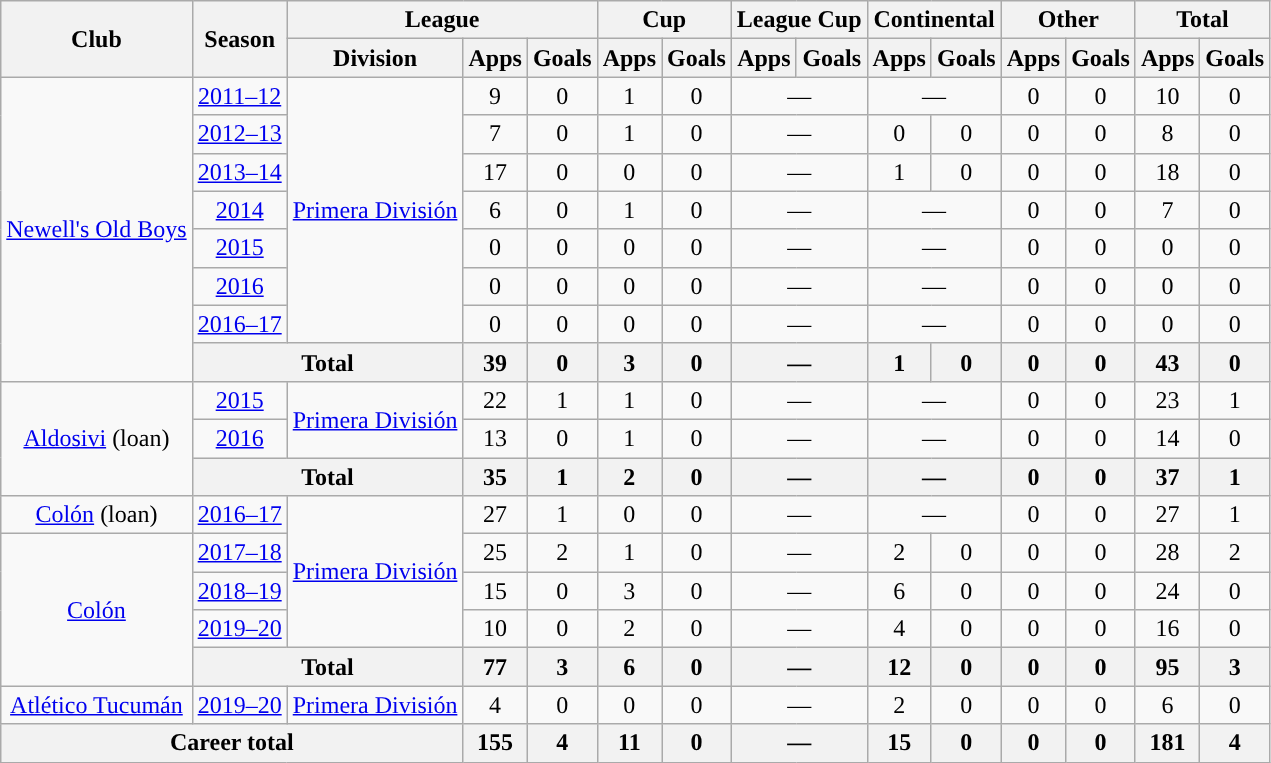<table class="wikitable" style="text-align:center">
<tr>
<th rowspan="2">Club</th>
<th rowspan="2">Season</th>
<th colspan="3">League</th>
<th colspan="2">Cup</th>
<th colspan="2">League Cup</th>
<th colspan="2">Continental</th>
<th colspan="2">Other</th>
<th colspan="2">Total</th>
</tr>
<tr>
<th>Division</th>
<th>Apps</th>
<th>Goals</th>
<th>Apps</th>
<th>Goals</th>
<th>Apps</th>
<th>Goals</th>
<th>Apps</th>
<th>Goals</th>
<th>Apps</th>
<th>Goals</th>
<th>Apps</th>
<th>Goals</th>
</tr>
<tr>
<td rowspan="8"><a href='#'>Newell's Old Boys</a></td>
<td><a href='#'>2011–12</a></td>
<td rowspan="7"><a href='#'>Primera División</a></td>
<td>9</td>
<td>0</td>
<td>1</td>
<td>0</td>
<td colspan="2">—</td>
<td colspan="2">—</td>
<td>0</td>
<td>0</td>
<td>10</td>
<td>0</td>
</tr>
<tr>
<td><a href='#'>2012–13</a></td>
<td>7</td>
<td>0</td>
<td>1</td>
<td>0</td>
<td colspan="2">—</td>
<td>0</td>
<td>0</td>
<td>0</td>
<td>0</td>
<td>8</td>
<td>0</td>
</tr>
<tr>
<td><a href='#'>2013–14</a></td>
<td>17</td>
<td>0</td>
<td>0</td>
<td>0</td>
<td colspan="2">—</td>
<td>1</td>
<td>0</td>
<td>0</td>
<td>0</td>
<td>18</td>
<td>0</td>
</tr>
<tr>
<td><a href='#'>2014</a></td>
<td>6</td>
<td>0</td>
<td>1</td>
<td>0</td>
<td colspan="2">—</td>
<td colspan="2">—</td>
<td>0</td>
<td>0</td>
<td>7</td>
<td>0</td>
</tr>
<tr>
<td><a href='#'>2015</a></td>
<td>0</td>
<td>0</td>
<td>0</td>
<td>0</td>
<td colspan="2">—</td>
<td colspan="2">—</td>
<td>0</td>
<td>0</td>
<td>0</td>
<td>0</td>
</tr>
<tr>
<td><a href='#'>2016</a></td>
<td>0</td>
<td>0</td>
<td>0</td>
<td>0</td>
<td colspan="2">—</td>
<td colspan="2">—</td>
<td>0</td>
<td>0</td>
<td>0</td>
<td>0</td>
</tr>
<tr>
<td><a href='#'>2016–17</a></td>
<td>0</td>
<td>0</td>
<td>0</td>
<td>0</td>
<td colspan="2">—</td>
<td colspan="2">—</td>
<td>0</td>
<td>0</td>
<td>0</td>
<td>0</td>
</tr>
<tr>
<th colspan="2">Total</th>
<th>39</th>
<th>0</th>
<th>3</th>
<th>0</th>
<th colspan="2">—</th>
<th>1</th>
<th>0</th>
<th>0</th>
<th>0</th>
<th>43</th>
<th>0</th>
</tr>
<tr>
<td rowspan="3"><a href='#'>Aldosivi</a> (loan)</td>
<td><a href='#'>2015</a></td>
<td rowspan="2"><a href='#'>Primera División</a></td>
<td>22</td>
<td>1</td>
<td>1</td>
<td>0</td>
<td colspan="2">—</td>
<td colspan="2">—</td>
<td>0</td>
<td>0</td>
<td>23</td>
<td>1</td>
</tr>
<tr>
<td><a href='#'>2016</a></td>
<td>13</td>
<td>0</td>
<td>1</td>
<td>0</td>
<td colspan="2">—</td>
<td colspan="2">—</td>
<td>0</td>
<td>0</td>
<td>14</td>
<td>0</td>
</tr>
<tr>
<th colspan="2">Total</th>
<th>35</th>
<th>1</th>
<th>2</th>
<th>0</th>
<th colspan="2">—</th>
<th colspan="2">—</th>
<th>0</th>
<th>0</th>
<th>37</th>
<th>1</th>
</tr>
<tr>
<td rowspan="1"><a href='#'>Colón</a> (loan)</td>
<td><a href='#'>2016–17</a></td>
<td rowspan="4"><a href='#'>Primera División</a></td>
<td>27</td>
<td>1</td>
<td>0</td>
<td>0</td>
<td colspan="2">—</td>
<td colspan="2">—</td>
<td>0</td>
<td>0</td>
<td>27</td>
<td>1</td>
</tr>
<tr>
<td rowspan="4"><a href='#'>Colón</a></td>
<td><a href='#'>2017–18</a></td>
<td>25</td>
<td>2</td>
<td>1</td>
<td>0</td>
<td colspan="2">—</td>
<td>2</td>
<td>0</td>
<td>0</td>
<td>0</td>
<td>28</td>
<td>2</td>
</tr>
<tr>
<td><a href='#'>2018–19</a></td>
<td>15</td>
<td>0</td>
<td>3</td>
<td>0</td>
<td colspan="2">—</td>
<td>6</td>
<td>0</td>
<td>0</td>
<td>0</td>
<td>24</td>
<td>0</td>
</tr>
<tr>
<td><a href='#'>2019–20</a></td>
<td>10</td>
<td>0</td>
<td>2</td>
<td>0</td>
<td colspan="2">—</td>
<td>4</td>
<td>0</td>
<td>0</td>
<td>0</td>
<td>16</td>
<td>0</td>
</tr>
<tr>
<th colspan="2">Total</th>
<th>77</th>
<th>3</th>
<th>6</th>
<th>0</th>
<th colspan="2">—</th>
<th>12</th>
<th>0</th>
<th>0</th>
<th>0</th>
<th>95</th>
<th>3</th>
</tr>
<tr>
<td rowspan="1"><a href='#'>Atlético Tucumán</a></td>
<td><a href='#'>2019–20</a></td>
<td rowspan="1"><a href='#'>Primera División</a></td>
<td>4</td>
<td>0</td>
<td>0</td>
<td>0</td>
<td colspan="2">—</td>
<td>2</td>
<td>0</td>
<td>0</td>
<td>0</td>
<td>6</td>
<td>0</td>
</tr>
<tr>
<th colspan="3">Career total</th>
<th>155</th>
<th>4</th>
<th>11</th>
<th>0</th>
<th colspan="2">—</th>
<th>15</th>
<th>0</th>
<th>0</th>
<th>0</th>
<th>181</th>
<th>4</th>
</tr>
</table>
